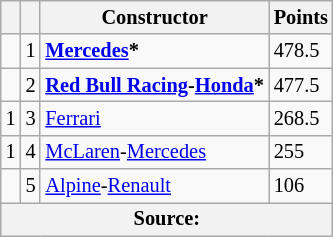<table class="wikitable" style="font-size: 85%;">
<tr>
<th scope="col"></th>
<th scope="col"></th>
<th scope="col">Constructor</th>
<th scope="col">Points</th>
</tr>
<tr>
<td align="left"></td>
<td align="center">1</td>
<td> <strong><a href='#'>Mercedes</a>*</strong></td>
<td align="left">478.5</td>
</tr>
<tr>
<td align="left"></td>
<td align="center">2</td>
<td> <strong><a href='#'>Red Bull Racing</a>-<a href='#'>Honda</a>*</strong></td>
<td align="left">477.5</td>
</tr>
<tr>
<td align="left"> 1</td>
<td align="center">3</td>
<td> <a href='#'>Ferrari</a></td>
<td align="left">268.5</td>
</tr>
<tr>
<td align="left"> 1</td>
<td align="center">4</td>
<td> <a href='#'>McLaren</a>-<a href='#'>Mercedes</a></td>
<td align="left">255</td>
</tr>
<tr>
<td align="left"></td>
<td align="center">5</td>
<td> <a href='#'>Alpine</a>-<a href='#'>Renault</a></td>
<td align="left">106</td>
</tr>
<tr>
<th colspan=4>Source:</th>
</tr>
</table>
